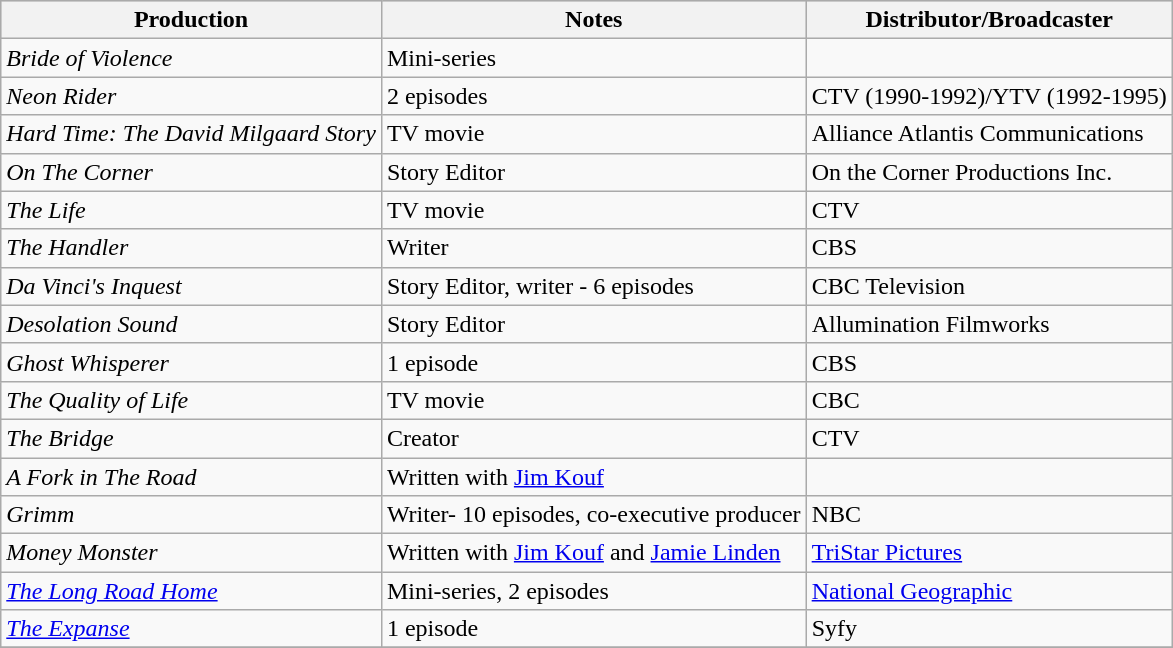<table class="wikitable">
<tr style="background:#ccc; text-align:center;">
<th>Production</th>
<th>Notes</th>
<th>Distributor/Broadcaster</th>
</tr>
<tr>
<td><em>Bride of Violence</em></td>
<td>Mini-series</td>
<td></td>
</tr>
<tr>
<td><em>Neon Rider</em></td>
<td>2 episodes</td>
<td>CTV (1990-1992)/YTV (1992-1995)</td>
</tr>
<tr>
<td><em>Hard Time: The David Milgaard Story</em></td>
<td>TV movie</td>
<td>Alliance Atlantis Communications</td>
</tr>
<tr>
<td><em>On The Corner</em></td>
<td>Story Editor</td>
<td>On the Corner Productions Inc.</td>
</tr>
<tr>
<td><em>The Life</em></td>
<td>TV movie</td>
<td>CTV</td>
</tr>
<tr>
<td><em>The Handler</em></td>
<td>Writer</td>
<td>CBS</td>
</tr>
<tr>
<td><em>Da Vinci's Inquest</em></td>
<td>Story Editor, writer - 6 episodes</td>
<td>CBC Television</td>
</tr>
<tr>
<td><em>Desolation Sound</em></td>
<td>Story Editor</td>
<td>Allumination Filmworks</td>
</tr>
<tr>
<td><em>Ghost Whisperer</em></td>
<td>1 episode</td>
<td>CBS</td>
</tr>
<tr>
<td><em>The Quality of Life</em></td>
<td>TV movie</td>
<td>CBC</td>
</tr>
<tr>
<td><em>The Bridge</em></td>
<td>Creator</td>
<td>CTV</td>
</tr>
<tr>
<td><em>A Fork in The Road</em></td>
<td>Written with <a href='#'>Jim Kouf</a></td>
<td></td>
</tr>
<tr>
<td><em>Grimm</em></td>
<td>Writer- 10 episodes, co-executive producer</td>
<td>NBC</td>
</tr>
<tr>
<td><em>Money Monster</em></td>
<td>Written with <a href='#'>Jim Kouf</a> and <a href='#'>Jamie Linden</a></td>
<td><a href='#'>TriStar Pictures</a></td>
</tr>
<tr>
<td><em><a href='#'>The Long Road Home</a></em></td>
<td>Mini-series, 2 episodes</td>
<td><a href='#'>National Geographic</a></td>
</tr>
<tr>
<td><em><a href='#'>The Expanse</a></em></td>
<td>1 episode</td>
<td>Syfy</td>
</tr>
<tr>
</tr>
</table>
